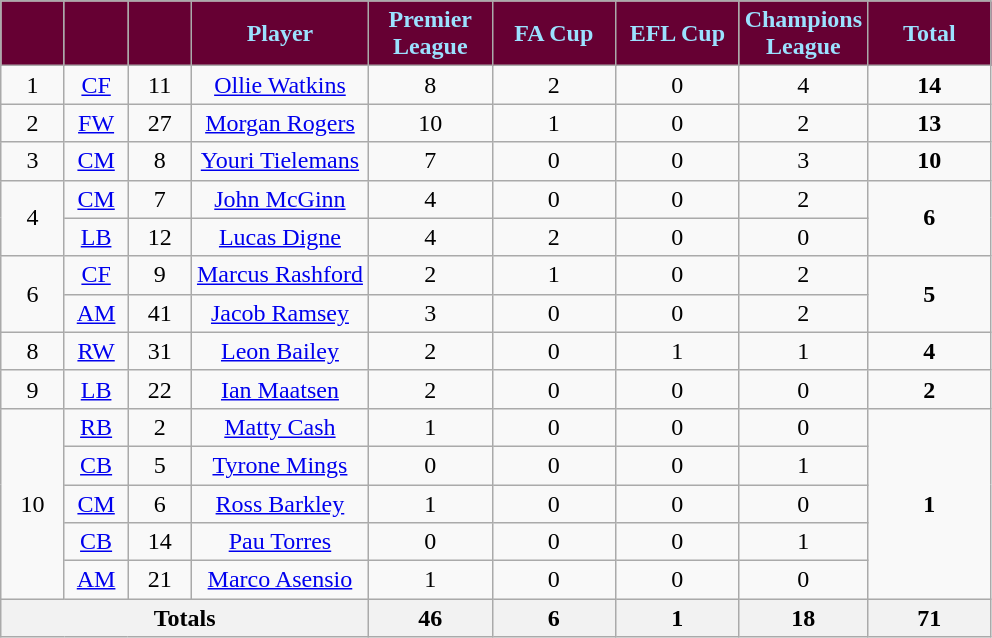<table class="wikitable sortable" style="text-align:center">
<tr>
<th style="background:#660033;color:#9be1ff; width:35px;"></th>
<th style="background:#660033;color:#9be1ff; width:35px;"></th>
<th style="background:#660033;color:#9be1ff; width:35px;"></th>
<th style="background:#660033;color:#9be1ff;">Player</th>
<th style="background:#660033;color:#9be1ff; width:75px;">Premier League</th>
<th style="background:#660033;color:#9be1ff; width:75px;">FA Cup</th>
<th style="background:#660033;color:#9be1ff; width:75px;">EFL Cup</th>
<th style="background:#660033;color:#9be1ff; width:75px;">Champions League</th>
<th style="background:#660033;color:#9be1ff; width:75px;"><strong>Total</strong></th>
</tr>
<tr>
<td>1</td>
<td><a href='#'>CF</a></td>
<td>11</td>
<td> <a href='#'>Ollie Watkins</a></td>
<td>8</td>
<td>2</td>
<td>0</td>
<td>4</td>
<td><strong>14</strong></td>
</tr>
<tr>
<td>2</td>
<td><a href='#'>FW</a></td>
<td>27</td>
<td> <a href='#'>Morgan Rogers</a></td>
<td>10</td>
<td>1</td>
<td>0</td>
<td>2</td>
<td><strong>13</strong></td>
</tr>
<tr>
<td>3</td>
<td><a href='#'>CM</a></td>
<td>8</td>
<td> <a href='#'>Youri Tielemans</a></td>
<td>7</td>
<td>0</td>
<td>0</td>
<td>3</td>
<td><strong>10</strong></td>
</tr>
<tr>
<td rowspan="2">4</td>
<td><a href='#'>CM</a></td>
<td>7</td>
<td> <a href='#'>John McGinn</a></td>
<td>4</td>
<td>0</td>
<td>0</td>
<td>2</td>
<td rowspan="2"><strong>6</strong></td>
</tr>
<tr>
<td><a href='#'>LB</a></td>
<td>12</td>
<td> <a href='#'>Lucas Digne</a></td>
<td>4</td>
<td>2</td>
<td>0</td>
<td>0</td>
</tr>
<tr>
<td rowspan="2">6</td>
<td><a href='#'>CF</a></td>
<td>9</td>
<td> <a href='#'>Marcus Rashford</a></td>
<td>2</td>
<td>1</td>
<td>0</td>
<td>2</td>
<td rowspan="2"><strong>5</strong></td>
</tr>
<tr>
<td><a href='#'>AM</a></td>
<td>41</td>
<td>  <a href='#'>Jacob Ramsey</a></td>
<td>3</td>
<td>0</td>
<td>0</td>
<td>2</td>
</tr>
<tr>
<td>8</td>
<td><a href='#'>RW</a></td>
<td>31</td>
<td> <a href='#'>Leon Bailey</a></td>
<td>2</td>
<td>0</td>
<td>1</td>
<td>1</td>
<td><strong>4</strong></td>
</tr>
<tr>
<td>9</td>
<td><a href='#'>LB</a></td>
<td>22</td>
<td> <a href='#'>Ian Maatsen</a></td>
<td>2</td>
<td>0</td>
<td>0</td>
<td>0</td>
<td><strong>2</strong></td>
</tr>
<tr>
<td rowspan="5">10</td>
<td><a href='#'>RB</a></td>
<td>2</td>
<td> <a href='#'>Matty Cash</a></td>
<td>1</td>
<td>0</td>
<td>0</td>
<td>0</td>
<td rowspan="5"><strong>1</strong></td>
</tr>
<tr>
<td><a href='#'>CB</a></td>
<td>5</td>
<td> <a href='#'>Tyrone Mings</a></td>
<td>0</td>
<td>0</td>
<td>0</td>
<td>1</td>
</tr>
<tr>
<td><a href='#'>CM</a></td>
<td>6</td>
<td> <a href='#'>Ross Barkley</a></td>
<td>1</td>
<td>0</td>
<td>0</td>
<td>0</td>
</tr>
<tr>
<td><a href='#'>CB</a></td>
<td>14</td>
<td> <a href='#'>Pau Torres</a></td>
<td>0</td>
<td>0</td>
<td>0</td>
<td>1</td>
</tr>
<tr>
<td><a href='#'>AM</a></td>
<td>21</td>
<td> <a href='#'>Marco Asensio</a></td>
<td>1</td>
<td>0</td>
<td>0</td>
<td>0</td>
</tr>
<tr class="sortbottom">
<th colspan="4"><strong>Totals</strong></th>
<th>46</th>
<th>6</th>
<th>1</th>
<th>18</th>
<th>71</th>
</tr>
</table>
